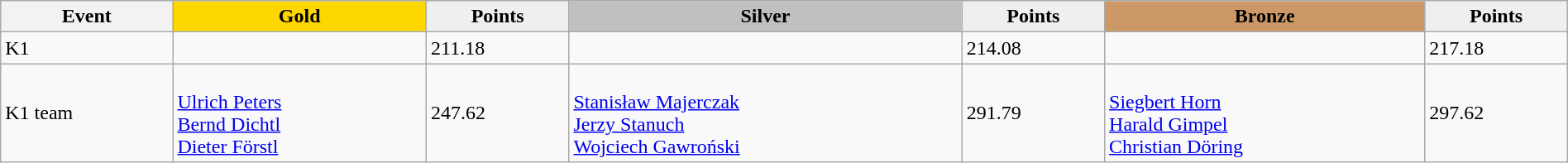<table class="wikitable" width=100%>
<tr>
<th>Event</th>
<td align=center bgcolor="gold"><strong>Gold</strong></td>
<td align=center bgcolor="EFEFEF"><strong>Points</strong></td>
<td align=center bgcolor="silver"><strong>Silver</strong></td>
<td align=center bgcolor="EFEFEF"><strong>Points</strong></td>
<td align=center bgcolor="CC9966"><strong>Bronze</strong></td>
<td align=center bgcolor="EFEFEF"><strong>Points</strong></td>
</tr>
<tr>
<td>K1</td>
<td></td>
<td>211.18</td>
<td></td>
<td>214.08</td>
<td></td>
<td>217.18</td>
</tr>
<tr>
<td>K1 team</td>
<td><br><a href='#'>Ulrich Peters</a><br><a href='#'>Bernd Dichtl</a><br><a href='#'>Dieter Förstl</a></td>
<td>247.62</td>
<td><br><a href='#'>Stanisław Majerczak</a><br><a href='#'>Jerzy Stanuch</a><br><a href='#'>Wojciech Gawroński</a></td>
<td>291.79</td>
<td><br><a href='#'>Siegbert Horn</a><br><a href='#'>Harald Gimpel</a><br><a href='#'>Christian Döring</a></td>
<td>297.62</td>
</tr>
</table>
